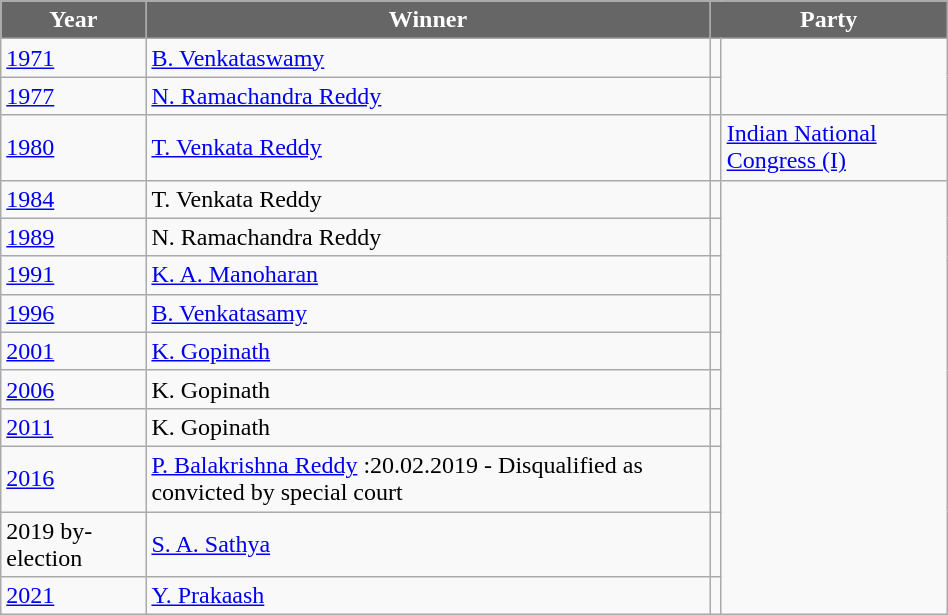<table class="wikitable" width="50%">
<tr>
<th style="background-color:#666666; color:white">Year</th>
<th style="background-color:#666666; color:white">Winner</th>
<th style="background-color:#666666; color:white" colspan="2">Party</th>
</tr>
<tr>
<td><a href='#'>1971</a></td>
<td><a href='#'>B. Venkataswamy</a></td>
<td></td>
</tr>
<tr>
<td><a href='#'>1977</a></td>
<td><a href='#'>N. Ramachandra Reddy</a></td>
<td></td>
</tr>
<tr>
<td><a href='#'>1980</a></td>
<td><a href='#'>T. Venkata Reddy</a></td>
<td></td>
<td><a href='#'>Indian National Congress (I)</a></td>
</tr>
<tr>
<td><a href='#'>1984</a></td>
<td>T. Venkata Reddy</td>
<td></td>
</tr>
<tr>
<td><a href='#'>1989</a></td>
<td>N. Ramachandra Reddy</td>
<td></td>
</tr>
<tr>
<td><a href='#'>1991</a></td>
<td><a href='#'>K. A. Manoharan</a></td>
<td></td>
</tr>
<tr>
<td><a href='#'>1996</a></td>
<td><a href='#'>B. Venkatasamy</a></td>
<td></td>
</tr>
<tr>
<td><a href='#'>2001</a></td>
<td><a href='#'>K. Gopinath</a></td>
<td></td>
</tr>
<tr>
<td><a href='#'>2006</a></td>
<td>K. Gopinath</td>
<td></td>
</tr>
<tr>
<td><a href='#'>2011</a></td>
<td>K. Gopinath</td>
<td></td>
</tr>
<tr>
<td><a href='#'>2016</a></td>
<td><a href='#'>P. Balakrishna Reddy</a> :20.02.2019 - Disqualified as convicted by special court</td>
<td></td>
</tr>
<tr>
<td>2019 by-election</td>
<td><a href='#'>S. A. Sathya</a></td>
<td></td>
</tr>
<tr>
<td><a href='#'>2021</a></td>
<td><a href='#'>Y. Prakaash</a></td>
<td></td>
</tr>
</table>
